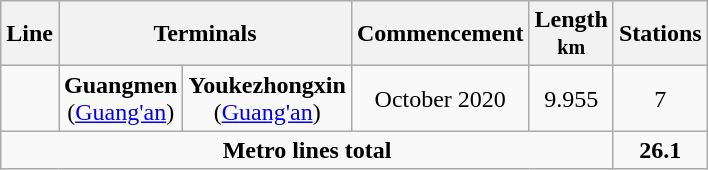<table class="wikitable sortable">
<tr>
<th data-sort-type="text">Line</th>
<th class="unsortable" colspan="2">Terminals</th>
<th>Commencement</th>
<th>Length<br><small>km</small></th>
<th>Stations</th>
</tr>
<tr>
<td style="text-align:center;"></td>
<td style="text-align:center;"><strong>Guangmen</strong><br>(<a href='#'>Guang'an</a>)</td>
<td style="text-align:center;"><strong>Youkezhongxin</strong><br>(<a href='#'>Guang'an</a>)</td>
<td style="text-align:center;">October 2020</td>
<td style="text-align:center;">9.955</td>
<td style="text-align:center;">7</td>
</tr>
<tr class="sortbottom">
<td colspan="5" style="text-align:center;"><strong>Metro lines total</strong></td>
<td style="text-align:center;"><strong>26.1</strong></td>
</tr>
</table>
